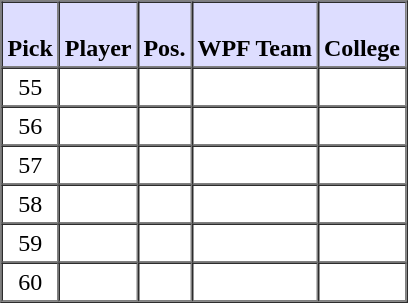<table style="text-align: center" border="1" cellpadding="3" cellspacing="0">
<tr>
<th style="background:#ddf;"><br>Pick</th>
<th style="background:#ddf;"><br>Player</th>
<th style="background:#ddf;"><br>Pos.</th>
<th style="background:#ddf;"><br>WPF Team</th>
<th style="background:#ddf;"><br>College</th>
</tr>
<tr>
<td>55</td>
<td></td>
<td></td>
<td></td>
<td></td>
</tr>
<tr>
<td>56</td>
<td></td>
<td></td>
<td></td>
<td></td>
</tr>
<tr>
<td>57</td>
<td></td>
<td></td>
<td></td>
<td></td>
</tr>
<tr>
<td>58</td>
<td></td>
<td></td>
<td></td>
<td></td>
</tr>
<tr>
<td>59</td>
<td></td>
<td></td>
<td></td>
<td></td>
</tr>
<tr>
<td>60</td>
<td></td>
<td></td>
<td></td>
<td></td>
</tr>
</table>
